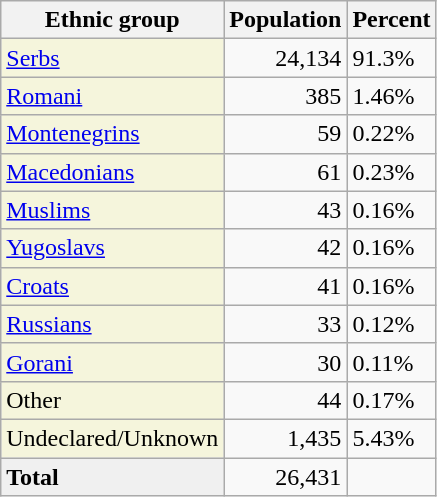<table class="wikitable">
<tr>
<th>Ethnic group</th>
<th>Population</th>
<th>Percent</th>
</tr>
<tr>
<td style="background:#F5F5DC;"><a href='#'>Serbs</a></td>
<td align="right">24,134</td>
<td>91.3%</td>
</tr>
<tr>
<td style="background:#F5F5DC;"><a href='#'>Romani</a></td>
<td align="right">385</td>
<td>1.46%</td>
</tr>
<tr>
<td style="background:#F5F5DC;"><a href='#'>Montenegrins</a></td>
<td align="right">59</td>
<td>0.22%</td>
</tr>
<tr>
<td style="background:#F5F5DC;"><a href='#'>Macedonians</a></td>
<td align="right">61</td>
<td>0.23%</td>
</tr>
<tr>
<td style="background:#F5F5DC;"><a href='#'>Muslims</a></td>
<td align="right">43</td>
<td>0.16%</td>
</tr>
<tr>
<td style="background:#F5F5DC;"><a href='#'>Yugoslavs</a></td>
<td align="right">42</td>
<td>0.16%</td>
</tr>
<tr>
<td style="background:#F5F5DC;"><a href='#'>Croats</a></td>
<td align="right">41</td>
<td>0.16%</td>
</tr>
<tr>
<td style="background:#F5F5DC;"><a href='#'>Russians</a></td>
<td align="right">33</td>
<td>0.12%</td>
</tr>
<tr>
<td style="background:#F5F5DC;"><a href='#'>Gorani</a></td>
<td align="right">30</td>
<td>0.11%</td>
</tr>
<tr>
<td style="background:#F5F5DC;">Other</td>
<td align="right">44</td>
<td>0.17%</td>
</tr>
<tr>
<td style="background:#F5F5DC;">Undeclared/Unknown</td>
<td align="right">1,435</td>
<td>5.43%</td>
</tr>
<tr>
<td style="background:#F0F0F0;"><strong>Total</strong></td>
<td align="right">26,431</td>
<td></td>
</tr>
</table>
